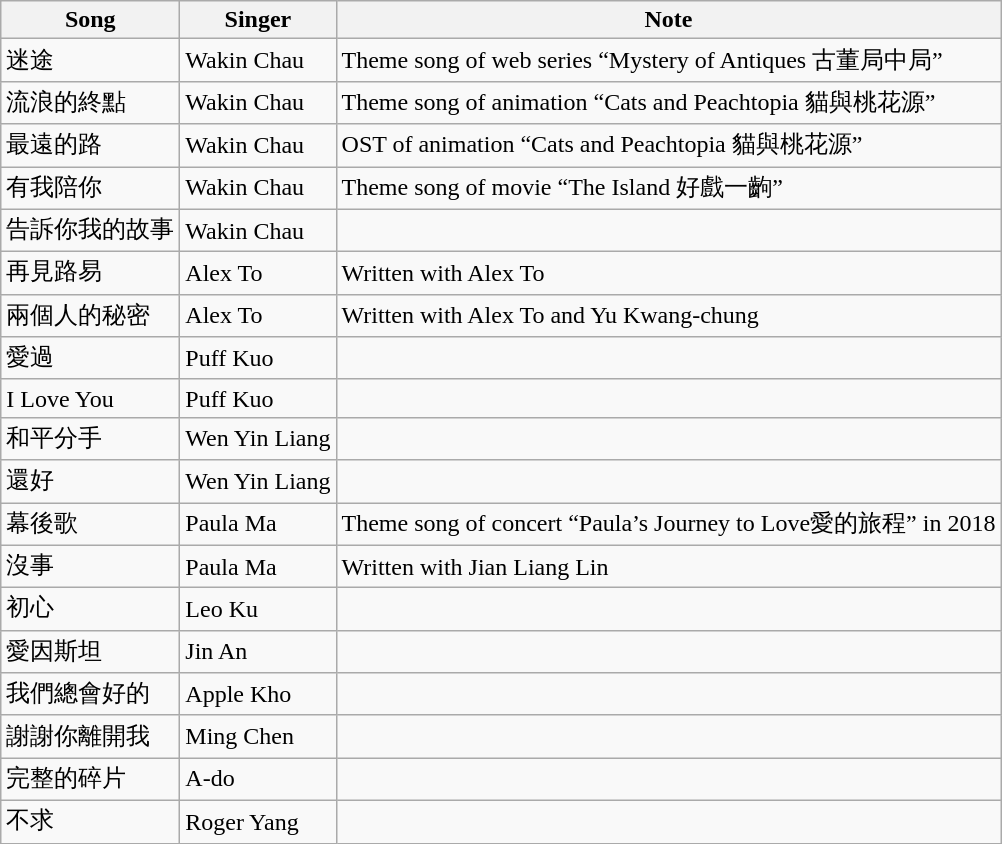<table class="wikitable">
<tr>
<th>Song</th>
<th>Singer</th>
<th>Note</th>
</tr>
<tr>
<td>迷途</td>
<td>Wakin Chau</td>
<td>Theme song of web series “Mystery of Antiques 古董局中局”</td>
</tr>
<tr>
<td>流浪的終點</td>
<td>Wakin Chau</td>
<td>Theme song of animation “Cats and Peachtopia 貓與桃花源”</td>
</tr>
<tr>
<td>最遠的路</td>
<td>Wakin Chau</td>
<td>OST of animation “Cats and Peachtopia 貓與桃花源”</td>
</tr>
<tr>
<td>有我陪你</td>
<td>Wakin Chau</td>
<td>Theme song of movie “The Island 好戲一齣”</td>
</tr>
<tr>
<td>告訴你我的故事</td>
<td>Wakin Chau</td>
<td></td>
</tr>
<tr>
<td>再見路易</td>
<td>Alex To</td>
<td>Written with Alex To</td>
</tr>
<tr>
<td>兩個人的秘密</td>
<td>Alex To</td>
<td>Written with Alex To and Yu Kwang-chung</td>
</tr>
<tr>
<td>愛過</td>
<td>Puff Kuo</td>
<td></td>
</tr>
<tr>
<td>I Love You</td>
<td>Puff Kuo</td>
<td></td>
</tr>
<tr>
<td>和平分手</td>
<td>Wen Yin Liang</td>
<td></td>
</tr>
<tr>
<td>還好</td>
<td>Wen Yin Liang</td>
<td></td>
</tr>
<tr>
<td>幕後歌</td>
<td>Paula Ma</td>
<td>Theme song of concert “Paula’s Journey to Love愛的旅程” in 2018</td>
</tr>
<tr>
<td>沒事</td>
<td>Paula Ma</td>
<td>Written with Jian Liang Lin</td>
</tr>
<tr>
<td>初心</td>
<td>Leo Ku</td>
<td></td>
</tr>
<tr>
<td>愛因斯坦</td>
<td>Jin An</td>
<td></td>
</tr>
<tr>
<td>我們總會好的</td>
<td>Apple Kho</td>
<td></td>
</tr>
<tr>
<td>謝謝你離開我</td>
<td>Ming Chen</td>
<td></td>
</tr>
<tr>
<td>完整的碎片</td>
<td>A-do</td>
<td></td>
</tr>
<tr>
<td>不求</td>
<td>Roger Yang</td>
<td></td>
</tr>
</table>
